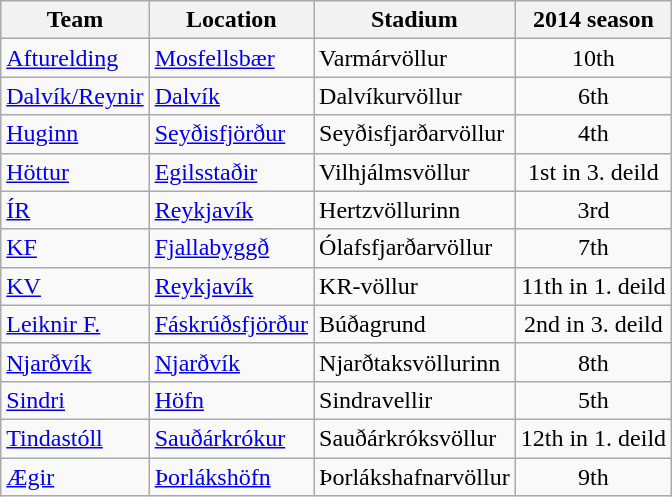<table class="wikitable sortable">
<tr>
<th>Team</th>
<th>Location</th>
<th>Stadium</th>
<th>2014 season</th>
</tr>
<tr>
<td><a href='#'>Afturelding</a></td>
<td><a href='#'>Mosfellsbær</a></td>
<td>Varmárvöllur</td>
<td align=center>10th</td>
</tr>
<tr>
<td><a href='#'>Dalvík/Reynir</a></td>
<td><a href='#'>Dalvík</a></td>
<td>Dalvíkurvöllur</td>
<td align=center>6th</td>
</tr>
<tr>
<td><a href='#'>Huginn</a></td>
<td><a href='#'>Seyðisfjörður</a></td>
<td>Seyðisfjarðarvöllur</td>
<td align=center>4th</td>
</tr>
<tr>
<td><a href='#'>Höttur</a></td>
<td><a href='#'>Egilsstaðir</a></td>
<td>Vilhjálmsvöllur</td>
<td align=center>1st in 3. deild</td>
</tr>
<tr>
<td><a href='#'>ÍR</a></td>
<td><a href='#'>Reykjavík</a></td>
<td>Hertzvöllurinn</td>
<td align=center>3rd</td>
</tr>
<tr>
<td><a href='#'>KF</a></td>
<td><a href='#'>Fjallabyggð</a></td>
<td>Ólafsfjarðarvöllur</td>
<td align=center>7th</td>
</tr>
<tr>
<td><a href='#'>KV</a></td>
<td><a href='#'>Reykjavík</a></td>
<td>KR-völlur</td>
<td align=center>11th in 1. deild</td>
</tr>
<tr>
<td><a href='#'>Leiknir F.</a></td>
<td><a href='#'>Fáskrúðsfjörður</a></td>
<td>Búðagrund</td>
<td align=center>2nd in 3. deild</td>
</tr>
<tr>
<td><a href='#'>Njarðvík</a></td>
<td><a href='#'>Njarðvík</a></td>
<td>Njarðtaksvöllurinn</td>
<td align=center>8th</td>
</tr>
<tr>
<td><a href='#'>Sindri</a></td>
<td><a href='#'>Höfn</a></td>
<td>Sindravellir</td>
<td align=center>5th</td>
</tr>
<tr>
<td><a href='#'>Tindastóll</a></td>
<td><a href='#'>Sauðárkrókur</a></td>
<td>Sauðárkróksvöllur</td>
<td align=center>12th in 1. deild</td>
</tr>
<tr>
<td><a href='#'>Ægir</a></td>
<td><a href='#'>Þorlákshöfn</a></td>
<td>Þorlákshafnarvöllur</td>
<td align=center>9th</td>
</tr>
</table>
